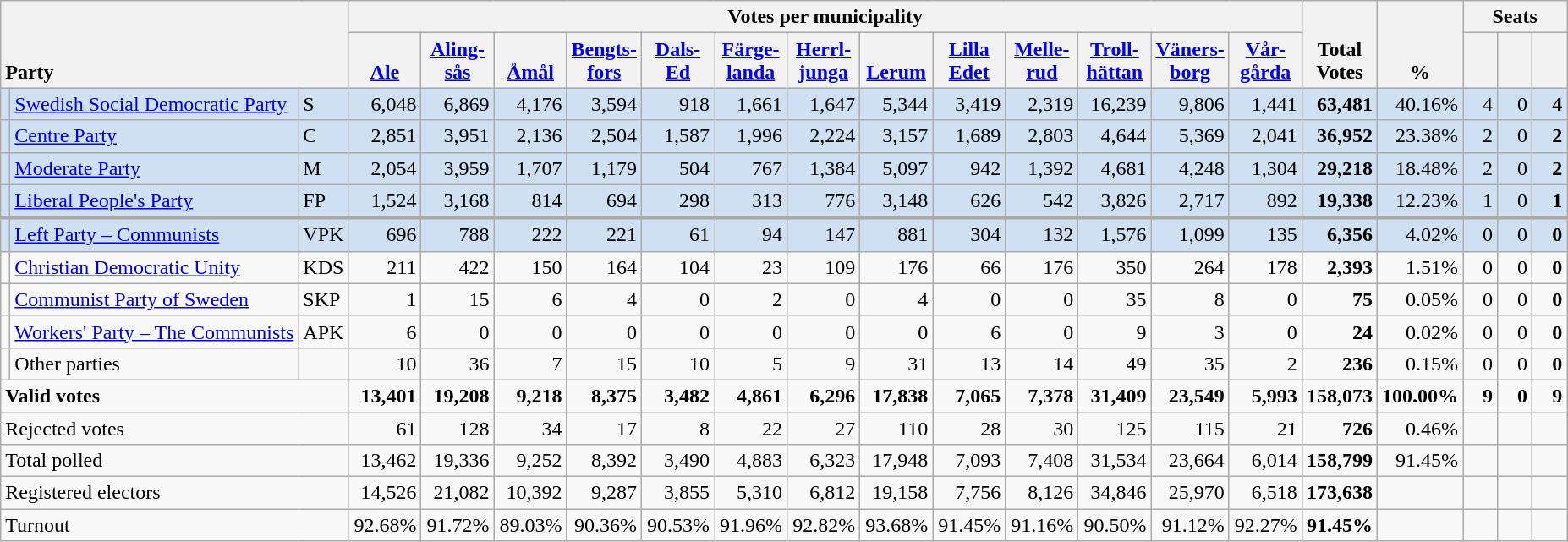<table class="wikitable" border="1" style="text-align:right;">
<tr>
<th style="text-align:left;" valign=bottom rowspan=2 colspan=3>Party</th>
<th colspan=13>Votes per municipality</th>
<th align=center valign=bottom rowspan=2 width="50">Total Votes</th>
<th align=center valign=bottom rowspan=2 width="50">%</th>
<th colspan=3>Seats</th>
</tr>
<tr>
<th align=center valign=bottom width="50"><a href='#'>Ale</a></th>
<th align=center valign=bottom width="50"><a href='#'>Aling- sås</a></th>
<th align=center valign=bottom width="50"><a href='#'>Åmål</a></th>
<th align=center valign=bottom width="50"><a href='#'>Bengts- fors</a></th>
<th align=center valign=bottom width="50"><a href='#'>Dals- Ed</a></th>
<th align=center valign=bottom width="50"><a href='#'>Färge- landa</a></th>
<th align=center valign=bottom width="50"><a href='#'>Herrl- junga</a></th>
<th align=center valign=bottom width="50"><a href='#'>Lerum</a></th>
<th align=center valign=bottom width="50"><a href='#'>Lilla Edet</a></th>
<th align=center valign=bottom width="50"><a href='#'>Melle- rud</a></th>
<th align=center valign=bottom width="50"><a href='#'>Troll- hättan</a></th>
<th align=center valign=bottom width="50"><a href='#'>Väners- borg</a></th>
<th align=center valign=bottom width="50"><a href='#'>Vår- gårda</a></th>
<th align=center valign=bottom width="20"><small></small></th>
<th align=center valign=bottom width="20"><small><a href='#'></a></small></th>
<th align=center valign=bottom width="20"><small></small></th>
</tr>
<tr style="background:#CEE0F2;">
<td></td>
<td align=left style="white-space: nowrap;"><a href='#'>Swedish Social Democratic Party</a></td>
<td align=left>S</td>
<td>6,048</td>
<td>6,869</td>
<td>4,176</td>
<td>3,594</td>
<td>918</td>
<td>1,661</td>
<td>1,647</td>
<td>5,344</td>
<td>3,419</td>
<td>2,319</td>
<td>16,239</td>
<td>9,806</td>
<td>1,441</td>
<td><strong>63,481</strong></td>
<td>40.16%</td>
<td>4</td>
<td>0</td>
<td><strong>4</strong></td>
</tr>
<tr style="background:#CEE0F2;">
<td></td>
<td align=left><a href='#'>Centre Party</a></td>
<td align=left>C</td>
<td>2,851</td>
<td>3,951</td>
<td>2,136</td>
<td>2,504</td>
<td>1,587</td>
<td>1,996</td>
<td>2,224</td>
<td>3,157</td>
<td>1,689</td>
<td>2,803</td>
<td>4,644</td>
<td>5,369</td>
<td>2,041</td>
<td><strong>36,952</strong></td>
<td>23.38%</td>
<td>2</td>
<td>0</td>
<td><strong>2</strong></td>
</tr>
<tr style="background:#CEE0F2;">
<td></td>
<td align=left><a href='#'>Moderate Party</a></td>
<td align=left>M</td>
<td>2,054</td>
<td>3,959</td>
<td>1,707</td>
<td>1,179</td>
<td>504</td>
<td>767</td>
<td>1,384</td>
<td>5,097</td>
<td>942</td>
<td>1,392</td>
<td>4,681</td>
<td>4,248</td>
<td>1,304</td>
<td><strong>29,218</strong></td>
<td>18.48%</td>
<td>2</td>
<td>0</td>
<td><strong>2</strong></td>
</tr>
<tr style="background:#CEE0F2;">
<td></td>
<td align=left><a href='#'>Liberal People's Party</a></td>
<td align=left>FP</td>
<td>1,524</td>
<td>3,168</td>
<td>814</td>
<td>694</td>
<td>298</td>
<td>313</td>
<td>776</td>
<td>3,148</td>
<td>626</td>
<td>542</td>
<td>3,826</td>
<td>2,717</td>
<td>892</td>
<td><strong>19,338</strong></td>
<td>12.23%</td>
<td>1</td>
<td>0</td>
<td><strong>1</strong></td>
</tr>
<tr style="background:#CEE0F2; border-top:3px solid darkgray;">
<td></td>
<td align=left><a href='#'>Left Party – Communists</a></td>
<td align=left>VPK</td>
<td>696</td>
<td>788</td>
<td>222</td>
<td>221</td>
<td>61</td>
<td>94</td>
<td>147</td>
<td>881</td>
<td>304</td>
<td>132</td>
<td>1,576</td>
<td>1,099</td>
<td>135</td>
<td><strong>6,356</strong></td>
<td>4.02%</td>
<td>0</td>
<td>0</td>
<td><strong>0</strong></td>
</tr>
<tr>
<td></td>
<td align=left><a href='#'>Christian Democratic Unity</a></td>
<td align=left>KDS</td>
<td>211</td>
<td>422</td>
<td>150</td>
<td>164</td>
<td>104</td>
<td>23</td>
<td>109</td>
<td>176</td>
<td>66</td>
<td>176</td>
<td>350</td>
<td>264</td>
<td>178</td>
<td><strong>2,393</strong></td>
<td>1.51%</td>
<td>0</td>
<td>0</td>
<td><strong>0</strong></td>
</tr>
<tr>
<td></td>
<td align=left><a href='#'>Communist Party of Sweden</a></td>
<td align=left>SKP</td>
<td>1</td>
<td>15</td>
<td>6</td>
<td>4</td>
<td>0</td>
<td>2</td>
<td>0</td>
<td>4</td>
<td>0</td>
<td>0</td>
<td>35</td>
<td>8</td>
<td>0</td>
<td><strong>75</strong></td>
<td>0.05%</td>
<td>0</td>
<td>0</td>
<td><strong>0</strong></td>
</tr>
<tr>
<td></td>
<td align=left><a href='#'>Workers' Party – The Communists</a></td>
<td align=left>APK</td>
<td>6</td>
<td>0</td>
<td>0</td>
<td>0</td>
<td>0</td>
<td>0</td>
<td>0</td>
<td>0</td>
<td>6</td>
<td>0</td>
<td>9</td>
<td>3</td>
<td>0</td>
<td><strong>24</strong></td>
<td>0.02%</td>
<td>0</td>
<td>0</td>
<td><strong>0</strong></td>
</tr>
<tr>
<td></td>
<td align=left>Other parties</td>
<td></td>
<td>10</td>
<td>36</td>
<td>7</td>
<td>15</td>
<td>10</td>
<td>5</td>
<td>9</td>
<td>31</td>
<td>13</td>
<td>14</td>
<td>49</td>
<td>35</td>
<td>2</td>
<td><strong>236</strong></td>
<td>0.15%</td>
<td>0</td>
<td>0</td>
<td><strong>0</strong></td>
</tr>
<tr style="font-weight:bold">
<td align=left colspan=3>Valid votes</td>
<td>13,401</td>
<td>19,208</td>
<td>9,218</td>
<td>8,375</td>
<td>3,482</td>
<td>4,861</td>
<td>6,296</td>
<td>17,838</td>
<td>7,065</td>
<td>7,378</td>
<td>31,409</td>
<td>23,549</td>
<td>5,993</td>
<td>158,073</td>
<td>100.00%</td>
<td>9</td>
<td>0</td>
<td>9</td>
</tr>
<tr>
<td align=left colspan=3>Rejected votes</td>
<td>61</td>
<td>128</td>
<td>34</td>
<td>17</td>
<td>8</td>
<td>22</td>
<td>27</td>
<td>110</td>
<td>28</td>
<td>30</td>
<td>125</td>
<td>115</td>
<td>21</td>
<td><strong>726</strong></td>
<td>0.46%</td>
<td></td>
<td></td>
<td></td>
</tr>
<tr>
<td align=left colspan=3>Total polled</td>
<td>13,462</td>
<td>19,336</td>
<td>9,252</td>
<td>8,392</td>
<td>3,490</td>
<td>4,883</td>
<td>6,323</td>
<td>17,948</td>
<td>7,093</td>
<td>7,408</td>
<td>31,534</td>
<td>23,664</td>
<td>6,014</td>
<td><strong>158,799</strong></td>
<td>91.45%</td>
<td></td>
<td></td>
<td></td>
</tr>
<tr>
<td align=left colspan=3>Registered electors</td>
<td>14,526</td>
<td>21,082</td>
<td>10,392</td>
<td>9,287</td>
<td>3,855</td>
<td>5,310</td>
<td>6,812</td>
<td>19,158</td>
<td>7,756</td>
<td>8,126</td>
<td>34,846</td>
<td>25,970</td>
<td>6,518</td>
<td><strong>173,638</strong></td>
<td></td>
<td></td>
<td></td>
<td></td>
</tr>
<tr>
<td align=left colspan=3>Turnout</td>
<td>92.68%</td>
<td>91.72%</td>
<td>89.03%</td>
<td>90.36%</td>
<td>90.53%</td>
<td>91.96%</td>
<td>92.82%</td>
<td>93.68%</td>
<td>91.45%</td>
<td>91.16%</td>
<td>90.50%</td>
<td>91.12%</td>
<td>92.27%</td>
<td><strong>91.45%</strong></td>
<td></td>
<td></td>
<td></td>
<td></td>
</tr>
</table>
